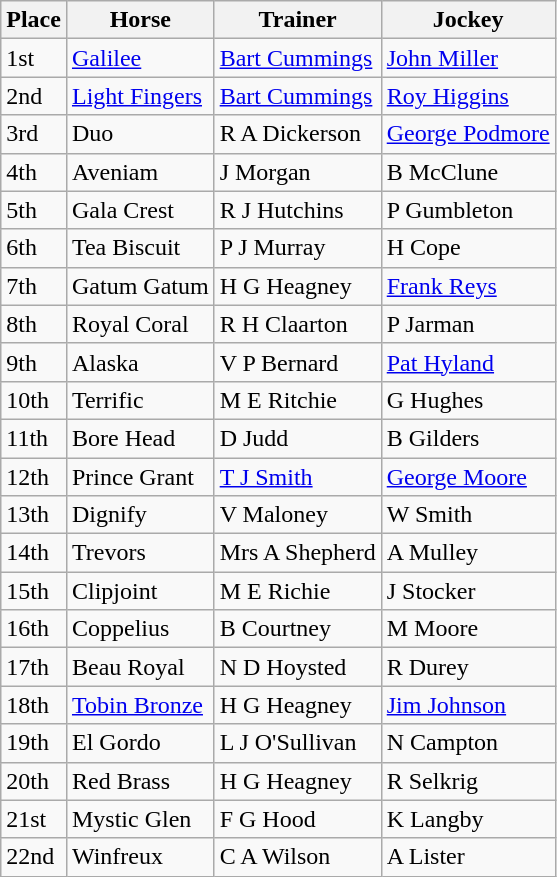<table class="wikitable sortable">
<tr>
<th>Place</th>
<th>Horse</th>
<th>Trainer</th>
<th>Jockey</th>
</tr>
<tr>
<td>1st</td>
<td><a href='#'>Galilee</a></td>
<td><a href='#'>Bart Cummings</a></td>
<td><a href='#'>John Miller</a></td>
</tr>
<tr>
<td>2nd</td>
<td><a href='#'>Light Fingers</a></td>
<td><a href='#'>Bart Cummings</a></td>
<td><a href='#'>Roy Higgins</a></td>
</tr>
<tr>
<td>3rd</td>
<td>Duo</td>
<td>R A Dickerson</td>
<td><a href='#'>George Podmore</a></td>
</tr>
<tr>
<td>4th</td>
<td>Aveniam</td>
<td>J Morgan</td>
<td>B McClune</td>
</tr>
<tr>
<td>5th</td>
<td>Gala Crest</td>
<td>R J Hutchins</td>
<td>P Gumbleton</td>
</tr>
<tr>
<td>6th</td>
<td>Tea Biscuit</td>
<td>P J Murray</td>
<td>H Cope</td>
</tr>
<tr>
<td>7th</td>
<td>Gatum Gatum</td>
<td>H G Heagney</td>
<td><a href='#'>Frank Reys</a></td>
</tr>
<tr>
<td>8th</td>
<td>Royal Coral</td>
<td>R H Claarton</td>
<td>P Jarman</td>
</tr>
<tr>
<td>9th</td>
<td>Alaska</td>
<td>V P Bernard</td>
<td><a href='#'>Pat Hyland</a></td>
</tr>
<tr>
<td>10th</td>
<td>Terrific</td>
<td>M E Ritchie</td>
<td>G Hughes</td>
</tr>
<tr>
<td>11th</td>
<td>Bore Head</td>
<td>D Judd</td>
<td>B Gilders</td>
</tr>
<tr>
<td>12th</td>
<td>Prince Grant</td>
<td><a href='#'> T J Smith</a></td>
<td><a href='#'>George Moore</a></td>
</tr>
<tr>
<td>13th</td>
<td>Dignify</td>
<td>V Maloney</td>
<td>W Smith</td>
</tr>
<tr>
<td>14th</td>
<td>Trevors</td>
<td>Mrs A Shepherd</td>
<td>A Mulley</td>
</tr>
<tr>
<td>15th</td>
<td>Clipjoint</td>
<td>M E Richie</td>
<td>J Stocker</td>
</tr>
<tr>
<td>16th</td>
<td>Coppelius</td>
<td>B Courtney</td>
<td>M Moore</td>
</tr>
<tr>
<td>17th</td>
<td>Beau Royal</td>
<td>N D Hoysted</td>
<td>R Durey</td>
</tr>
<tr>
<td>18th</td>
<td><a href='#'>Tobin Bronze</a></td>
<td>H G Heagney</td>
<td><a href='#'>Jim Johnson</a></td>
</tr>
<tr>
<td>19th</td>
<td>El Gordo</td>
<td>L J O'Sullivan</td>
<td>N Campton</td>
</tr>
<tr>
<td>20th</td>
<td>Red Brass</td>
<td>H G Heagney</td>
<td>R Selkrig</td>
</tr>
<tr>
<td>21st</td>
<td>Mystic Glen</td>
<td>F G Hood</td>
<td>K Langby</td>
</tr>
<tr>
<td>22nd</td>
<td>Winfreux</td>
<td>C A Wilson</td>
<td>A Lister</td>
</tr>
</table>
